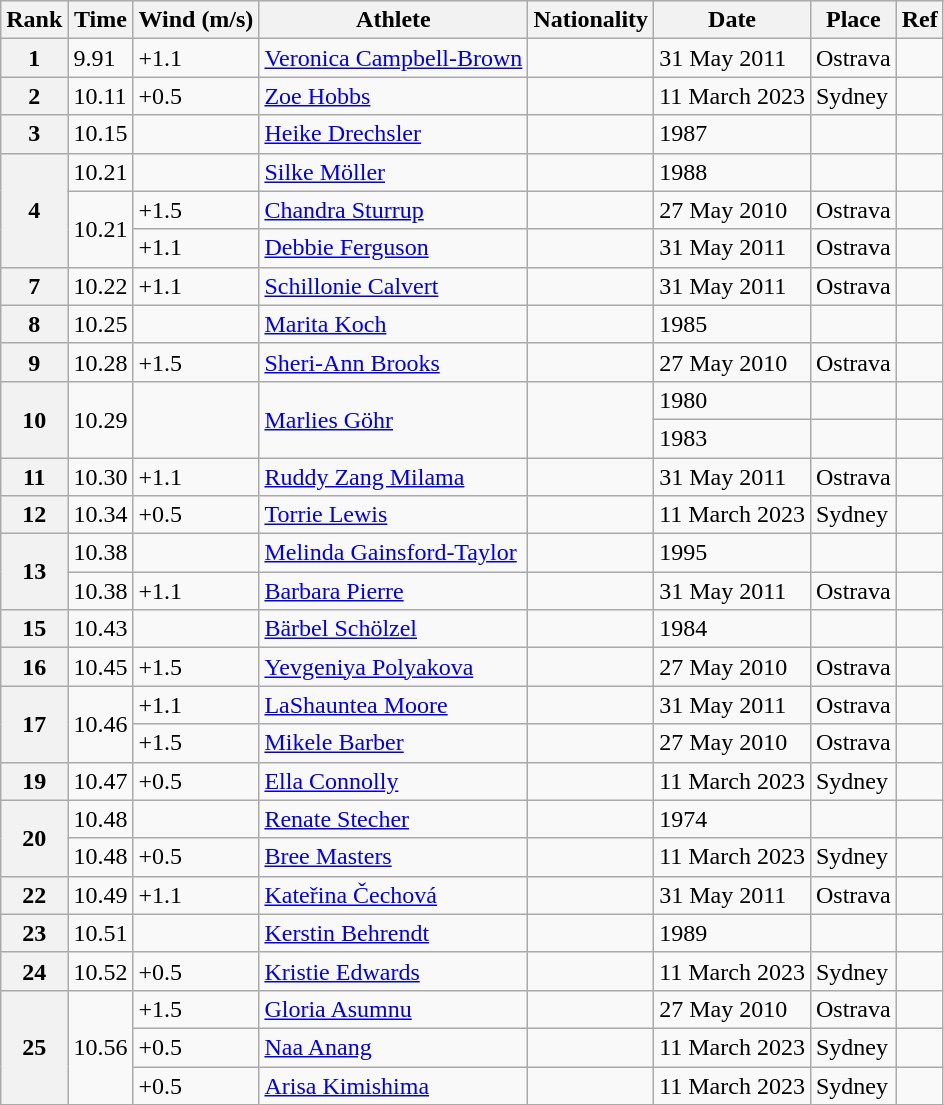<table class="wikitable">
<tr>
<th>Rank</th>
<th>Time</th>
<th>Wind (m/s)</th>
<th>Athlete</th>
<th>Nationality</th>
<th>Date</th>
<th>Place</th>
<th>Ref</th>
</tr>
<tr>
<th>1</th>
<td>9.91</td>
<td>+1.1</td>
<td><a href='#'>Veronica Campbell-Brown</a></td>
<td></td>
<td>31 May 2011</td>
<td>Ostrava</td>
<td></td>
</tr>
<tr>
<th>2</th>
<td>10.11</td>
<td>+0.5</td>
<td><a href='#'>Zoe Hobbs</a></td>
<td></td>
<td>11 March 2023</td>
<td>Sydney</td>
<td></td>
</tr>
<tr>
<th>3</th>
<td>10.15 </td>
<td></td>
<td><a href='#'>Heike Drechsler</a></td>
<td></td>
<td>1987</td>
<td></td>
<td></td>
</tr>
<tr>
<th rowspan=3>4</th>
<td>10.21 </td>
<td></td>
<td><a href='#'>Silke Möller</a></td>
<td></td>
<td>1988</td>
<td></td>
<td></td>
</tr>
<tr>
<td rowspan=2>10.21</td>
<td>+1.5</td>
<td><a href='#'>Chandra Sturrup</a></td>
<td></td>
<td>27 May 2010</td>
<td>Ostrava</td>
<td></td>
</tr>
<tr>
<td>+1.1</td>
<td><a href='#'>Debbie Ferguson</a></td>
<td></td>
<td>31 May 2011</td>
<td>Ostrava</td>
<td></td>
</tr>
<tr>
<th>7</th>
<td>10.22</td>
<td>+1.1</td>
<td><a href='#'>Schillonie Calvert</a></td>
<td></td>
<td>31 May 2011</td>
<td>Ostrava</td>
<td></td>
</tr>
<tr>
<th>8</th>
<td>10.25 </td>
<td></td>
<td><a href='#'>Marita Koch</a></td>
<td></td>
<td>1985</td>
<td></td>
<td></td>
</tr>
<tr>
<th>9</th>
<td>10.28</td>
<td>+1.5</td>
<td><a href='#'>Sheri-Ann Brooks</a></td>
<td></td>
<td>27 May 2010</td>
<td>Ostrava</td>
<td></td>
</tr>
<tr>
<th rowspan=2>10</th>
<td rowspan=2>10.29 </td>
<td rowspan=2></td>
<td rowspan=2><a href='#'>Marlies Göhr</a></td>
<td rowspan=2></td>
<td>1980</td>
<td></td>
<td></td>
</tr>
<tr>
<td>1983</td>
<td></td>
<td></td>
</tr>
<tr>
<th>11</th>
<td>10.30</td>
<td>+1.1</td>
<td><a href='#'>Ruddy Zang Milama</a></td>
<td></td>
<td>31 May 2011</td>
<td>Ostrava</td>
<td></td>
</tr>
<tr>
<th>12</th>
<td>10.34</td>
<td>+0.5</td>
<td><a href='#'>Torrie Lewis</a></td>
<td></td>
<td>11 March 2023</td>
<td>Sydney</td>
<td></td>
</tr>
<tr>
<th rowspan=2>13</th>
<td>10.38</td>
<td></td>
<td><a href='#'>Melinda Gainsford-Taylor</a></td>
<td></td>
<td>1995</td>
<td></td>
<td></td>
</tr>
<tr>
<td>10.38</td>
<td>+1.1</td>
<td><a href='#'>Barbara Pierre</a></td>
<td></td>
<td>31 May 2011</td>
<td>Ostrava</td>
<td></td>
</tr>
<tr>
<th>15</th>
<td>10.43 </td>
<td></td>
<td><a href='#'>Bärbel Schölzel</a></td>
<td></td>
<td>1984</td>
<td></td>
<td></td>
</tr>
<tr>
<th>16</th>
<td>10.45</td>
<td>+1.5</td>
<td><a href='#'>Yevgeniya Polyakova</a></td>
<td></td>
<td>27 May 2010</td>
<td>Ostrava</td>
<td></td>
</tr>
<tr>
<th rowspan=2>17</th>
<td rowspan=2>10.46</td>
<td>+1.1</td>
<td><a href='#'>LaShauntea Moore</a></td>
<td></td>
<td>31 May 2011</td>
<td>Ostrava</td>
<td></td>
</tr>
<tr>
<td>+1.5</td>
<td><a href='#'>Mikele Barber</a></td>
<td></td>
<td>27 May 2010</td>
<td>Ostrava</td>
<td></td>
</tr>
<tr>
<th>19</th>
<td>10.47</td>
<td>+0.5</td>
<td><a href='#'>Ella Connolly</a></td>
<td></td>
<td>11 March 2023</td>
<td>Sydney</td>
<td></td>
</tr>
<tr>
<th rowspan=2>20</th>
<td>10.48 </td>
<td></td>
<td><a href='#'>Renate Stecher</a></td>
<td></td>
<td>1974</td>
<td></td>
<td></td>
</tr>
<tr>
<td>10.48</td>
<td>+0.5</td>
<td><a href='#'>Bree Masters</a></td>
<td></td>
<td>11 March 2023</td>
<td>Sydney</td>
<td></td>
</tr>
<tr>
<th>22</th>
<td>10.49</td>
<td>+1.1</td>
<td><a href='#'>Kateřina Čechová</a></td>
<td></td>
<td>31 May 2011</td>
<td>Ostrava</td>
<td></td>
</tr>
<tr>
<th>23</th>
<td>10.51 </td>
<td></td>
<td><a href='#'>Kerstin Behrendt</a></td>
<td></td>
<td>1989</td>
<td></td>
<td></td>
</tr>
<tr>
<th>24</th>
<td>10.52</td>
<td>+0.5</td>
<td><a href='#'>Kristie Edwards</a></td>
<td></td>
<td>11 March 2023</td>
<td>Sydney</td>
<td></td>
</tr>
<tr>
<th rowspan=3>25</th>
<td rowspan=3>10.56</td>
<td>+1.5</td>
<td><a href='#'>Gloria Asumnu</a></td>
<td></td>
<td>27 May 2010</td>
<td>Ostrava</td>
<td></td>
</tr>
<tr>
<td>+0.5</td>
<td><a href='#'>Naa Anang</a></td>
<td></td>
<td>11 March 2023</td>
<td>Sydney</td>
<td></td>
</tr>
<tr>
<td>+0.5</td>
<td><a href='#'>Arisa Kimishima</a></td>
<td></td>
<td>11 March 2023</td>
<td>Sydney</td>
<td></td>
</tr>
</table>
